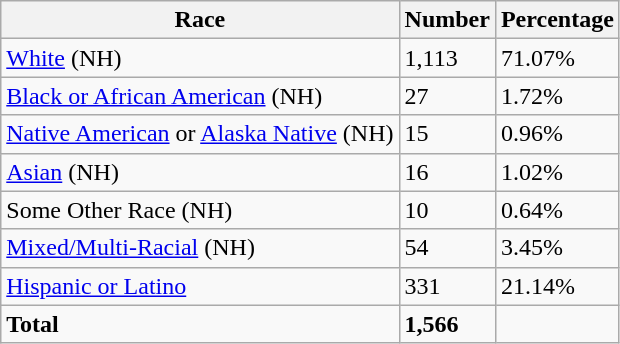<table class="wikitable">
<tr>
<th>Race</th>
<th>Number</th>
<th>Percentage</th>
</tr>
<tr>
<td><a href='#'>White</a> (NH)</td>
<td>1,113</td>
<td>71.07%</td>
</tr>
<tr>
<td><a href='#'>Black or African American</a> (NH)</td>
<td>27</td>
<td>1.72%</td>
</tr>
<tr>
<td><a href='#'>Native American</a> or <a href='#'>Alaska Native</a> (NH)</td>
<td>15</td>
<td>0.96%</td>
</tr>
<tr>
<td><a href='#'>Asian</a> (NH)</td>
<td>16</td>
<td>1.02%</td>
</tr>
<tr>
<td>Some Other Race (NH)</td>
<td>10</td>
<td>0.64%</td>
</tr>
<tr>
<td><a href='#'>Mixed/Multi-Racial</a> (NH)</td>
<td>54</td>
<td>3.45%</td>
</tr>
<tr>
<td><a href='#'>Hispanic or Latino</a></td>
<td>331</td>
<td>21.14%</td>
</tr>
<tr>
<td><strong>Total</strong></td>
<td><strong>1,566</strong></td>
<td></td>
</tr>
</table>
